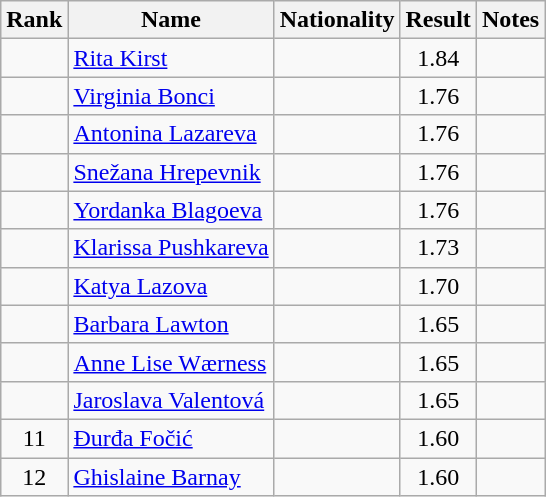<table class="wikitable sortable" style="text-align:center">
<tr>
<th>Rank</th>
<th>Name</th>
<th>Nationality</th>
<th>Result</th>
<th>Notes</th>
</tr>
<tr>
<td></td>
<td align="left"><a href='#'>Rita Kirst</a></td>
<td align=left></td>
<td>1.84</td>
<td></td>
</tr>
<tr>
<td></td>
<td align="left"><a href='#'>Virginia Bonci</a></td>
<td align=left></td>
<td>1.76</td>
<td></td>
</tr>
<tr>
<td></td>
<td align="left"><a href='#'>Antonina Lazareva</a></td>
<td align=left></td>
<td>1.76</td>
<td></td>
</tr>
<tr>
<td></td>
<td align="left"><a href='#'>Snežana Hrepevnik</a></td>
<td align=left></td>
<td>1.76</td>
<td></td>
</tr>
<tr>
<td></td>
<td align="left"><a href='#'>Yordanka Blagoeva</a></td>
<td align=left></td>
<td>1.76</td>
<td></td>
</tr>
<tr>
<td></td>
<td align="left"><a href='#'>Klarissa Pushkareva</a></td>
<td align=left></td>
<td>1.73</td>
<td></td>
</tr>
<tr>
<td></td>
<td align="left"><a href='#'>Katya Lazova</a></td>
<td align=left></td>
<td>1.70</td>
<td></td>
</tr>
<tr>
<td></td>
<td align="left"><a href='#'>Barbara Lawton</a></td>
<td align=left></td>
<td>1.65</td>
<td></td>
</tr>
<tr>
<td></td>
<td align="left"><a href='#'>Anne Lise Wærness</a></td>
<td align=left></td>
<td>1.65</td>
<td></td>
</tr>
<tr>
<td></td>
<td align="left"><a href='#'>Jaroslava Valentová</a></td>
<td align=left></td>
<td>1.65</td>
<td></td>
</tr>
<tr>
<td>11</td>
<td align="left"><a href='#'>Đurđa Fočić</a></td>
<td align=left></td>
<td>1.60</td>
<td></td>
</tr>
<tr>
<td>12</td>
<td align="left"><a href='#'>Ghislaine Barnay</a></td>
<td align=left></td>
<td>1.60</td>
<td></td>
</tr>
</table>
